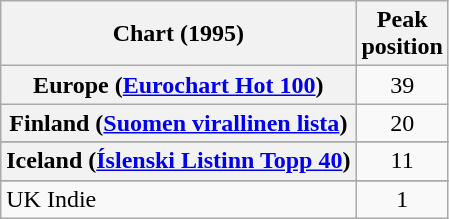<table class="wikitable sortable plainrowheaders" style="text-align:center">
<tr>
<th>Chart (1995)</th>
<th>Peak<br>position</th>
</tr>
<tr>
<th scope="row">Europe (<a href='#'>Eurochart Hot 100</a>)</th>
<td>39</td>
</tr>
<tr>
<th scope="row">Finland (<a href='#'>Suomen virallinen lista</a>)</th>
<td>20</td>
</tr>
<tr>
</tr>
<tr>
<th scope="row">Iceland (<a href='#'>Íslenski Listinn Topp 40</a>)</th>
<td>11</td>
</tr>
<tr>
</tr>
<tr>
</tr>
<tr>
</tr>
<tr>
<td align=left>UK Indie</td>
<td align=center>1</td>
</tr>
</table>
